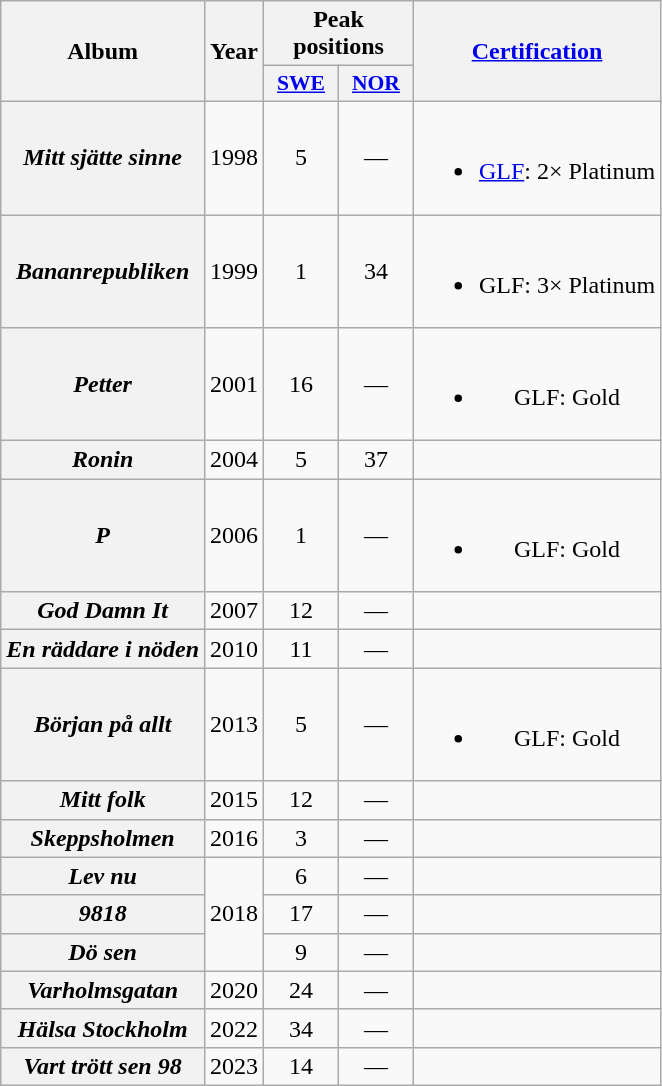<table class="wikitable plainrowheaders" style="text-align:center">
<tr>
<th scope="col" rowspan="2">Album</th>
<th scope="col" rowspan="2">Year</th>
<th scope="col" colspan="2">Peak<br> positions</th>
<th scope="col" rowspan="2"><a href='#'>Certification</a></th>
</tr>
<tr>
<th scope="col" style="width:3em;font-size:90%;"><a href='#'>SWE</a><br></th>
<th scope="col" style="width:3em;font-size:90%;"><a href='#'>NOR</a><br></th>
</tr>
<tr>
<th scope="row"><em>Mitt sjätte sinne</em></th>
<td>1998</td>
<td>5</td>
<td>—</td>
<td><br><ul><li><a href='#'>GLF</a>: 2× Platinum</li></ul></td>
</tr>
<tr>
<th scope="row"><em>Bananrepubliken</em></th>
<td>1999</td>
<td>1</td>
<td>34</td>
<td><br><ul><li>GLF: 3× Platinum</li></ul></td>
</tr>
<tr>
<th scope="row"><em>Petter</em></th>
<td>2001</td>
<td>16</td>
<td>—</td>
<td><br><ul><li>GLF: Gold</li></ul></td>
</tr>
<tr>
<th scope="row"><em>Ronin</em></th>
<td>2004</td>
<td>5</td>
<td>37</td>
<td></td>
</tr>
<tr>
<th scope="row"><em>P</em></th>
<td>2006</td>
<td>1</td>
<td>—</td>
<td><br><ul><li>GLF: Gold</li></ul></td>
</tr>
<tr>
<th scope="row"><em>God Damn It</em></th>
<td>2007</td>
<td>12</td>
<td>—</td>
<td></td>
</tr>
<tr>
<th scope="row"><em>En räddare i nöden</em></th>
<td>2010</td>
<td>11</td>
<td>—</td>
<td></td>
</tr>
<tr>
<th scope="row"><em>Början på allt</em></th>
<td>2013</td>
<td>5</td>
<td>—</td>
<td><br><ul><li>GLF: Gold</li></ul></td>
</tr>
<tr>
<th scope="row"><em>Mitt folk</em></th>
<td>2015</td>
<td>12</td>
<td>—</td>
<td></td>
</tr>
<tr>
<th scope="row"><em>Skeppsholmen</em></th>
<td>2016</td>
<td>3</td>
<td>—</td>
<td></td>
</tr>
<tr>
<th scope="row"><em>Lev nu</em></th>
<td rowspan="3">2018</td>
<td>6</td>
<td>—</td>
<td></td>
</tr>
<tr>
<th scope="row"><em>9818</em></th>
<td>17</td>
<td>—</td>
<td></td>
</tr>
<tr>
<th scope="row"><em>Dö sen</em></th>
<td>9</td>
<td>—</td>
<td></td>
</tr>
<tr>
<th scope="row"><em>Varholmsgatan</em></th>
<td>2020</td>
<td>24</td>
<td>—</td>
<td></td>
</tr>
<tr>
<th scope="row"><em>Hälsa Stockholm</em></th>
<td>2022</td>
<td>34</td>
<td>—</td>
<td></td>
</tr>
<tr>
<th scope="row"><em>Vart trött sen 98</em></th>
<td>2023</td>
<td>14<br></td>
<td>—</td>
<td></td>
</tr>
</table>
